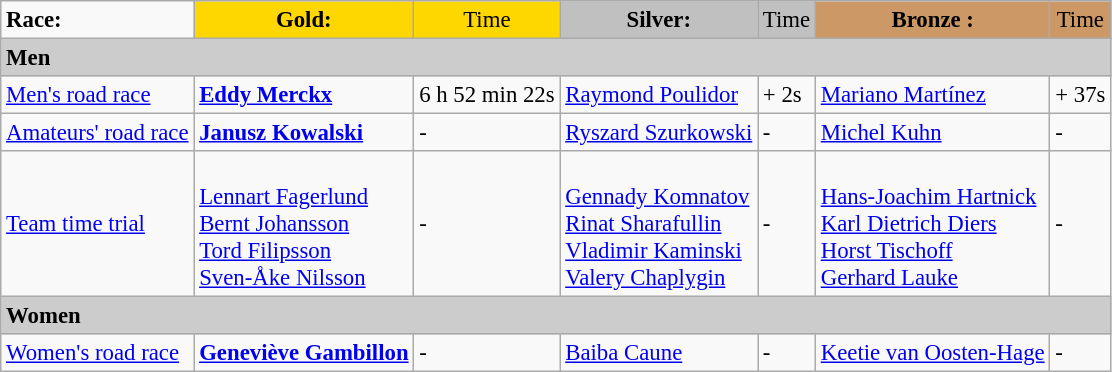<table class="wikitable" style="text-align: left; font-size: 95%; border: gray solid 1px; border-collapse: collapse;">
<tr>
<td><strong>Race:</strong></td>
<td style="text-align:center;background-color:gold;"><strong>Gold:</strong></td>
<td style="text-align:center;background-color:gold;">Time</td>
<td style="text-align:center;background-color:silver;"><strong>Silver:</strong></td>
<td style="text-align:center;background-color:silver;">Time</td>
<td style="text-align:center;background-color:#CC9966;"><strong>Bronze :</strong></td>
<td style="text-align:center;background-color:#CC9966;">Time</td>
</tr>
<tr bgcolor="#cccccc">
<td colspan=7><strong>Men</strong></td>
</tr>
<tr>
<td><a href='#'>Men's road race</a><br></td>
<td><strong><a href='#'>Eddy Merckx</a></strong><br><small></small></td>
<td>6 h 52 min 22s</td>
<td><a href='#'>Raymond Poulidor</a><br><small></small></td>
<td>+ 2s</td>
<td><a href='#'>Mariano Martínez</a><br><small></small></td>
<td>+ 37s</td>
</tr>
<tr>
<td><a href='#'>Amateurs' road race</a></td>
<td><strong><a href='#'>Janusz Kowalski</a></strong><br><small></small></td>
<td>-</td>
<td><a href='#'>Ryszard Szurkowski</a><br><small></small></td>
<td>-</td>
<td><a href='#'>Michel Kuhn</a><br><small></small></td>
<td>-</td>
</tr>
<tr>
<td><a href='#'>Team time trial</a></td>
<td><strong></strong> <br> <a href='#'>Lennart Fagerlund</a><br> <a href='#'>Bernt Johansson</a><br> <a href='#'>Tord Filipsson</a><br> <a href='#'>Sven-Åke Nilsson</a></td>
<td>-</td>
<td> <br> <a href='#'>Gennady Komnatov</a><br> <a href='#'>Rinat Sharafullin</a><br> <a href='#'>Vladimir Kaminski</a><br> <a href='#'>Valery Chaplygin</a></td>
<td>-</td>
<td> <br> <a href='#'>Hans-Joachim Hartnick</a><br> <a href='#'>Karl Dietrich Diers</a><br> <a href='#'>Horst Tischoff</a><br> <a href='#'>Gerhard Lauke</a></td>
<td>-</td>
</tr>
<tr bgcolor="#cccccc">
<td colspan=7><strong>Women</strong></td>
</tr>
<tr>
<td><a href='#'>Women's road race</a></td>
<td><strong><a href='#'>Geneviève Gambillon</a></strong><br><small></small></td>
<td>-</td>
<td><a href='#'>Baiba Caune</a><br><small></small></td>
<td>-</td>
<td><a href='#'>Keetie van Oosten-Hage</a><br><small></small></td>
<td>-</td>
</tr>
</table>
